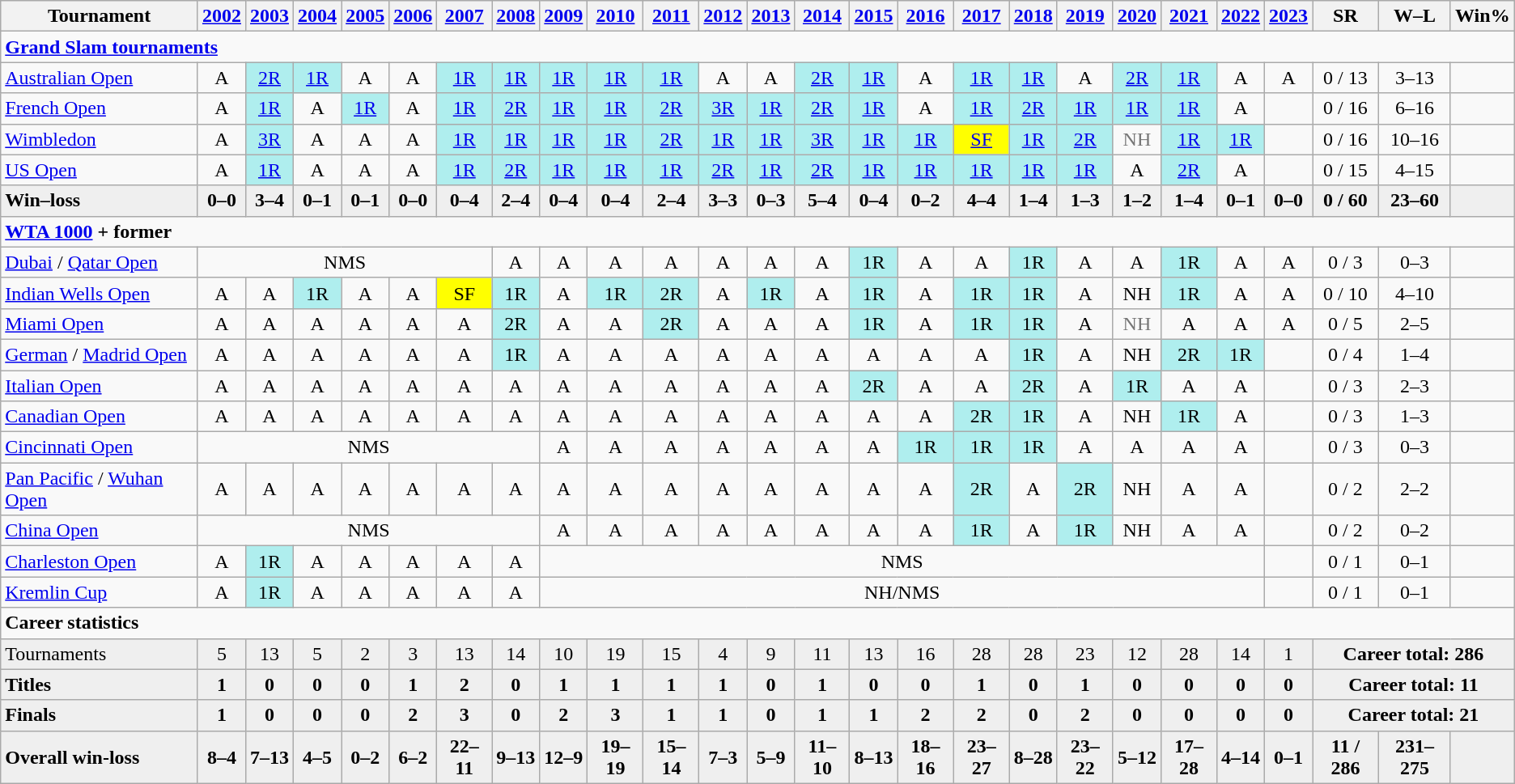<table class="wikitable nowrap" style="text-align:center">
<tr style="background:#efefef">
<th>Tournament</th>
<th><a href='#'>2002</a></th>
<th><a href='#'>2003</a></th>
<th><a href='#'>2004</a></th>
<th><a href='#'>2005</a></th>
<th><a href='#'>2006</a></th>
<th><a href='#'>2007</a></th>
<th><a href='#'>2008</a></th>
<th><a href='#'>2009</a></th>
<th><a href='#'>2010</a></th>
<th><a href='#'>2011</a></th>
<th><a href='#'>2012</a></th>
<th><a href='#'>2013</a></th>
<th><a href='#'>2014</a></th>
<th><a href='#'>2015</a></th>
<th><a href='#'>2016</a></th>
<th><a href='#'>2017</a></th>
<th><a href='#'>2018</a></th>
<th><a href='#'>2019</a></th>
<th><a href='#'>2020</a></th>
<th><a href='#'>2021</a></th>
<th><a href='#'>2022</a></th>
<th><a href='#'>2023</a></th>
<th>SR</th>
<th>W–L</th>
<th>Win%</th>
</tr>
<tr>
<td colspan="26" align="left"><strong><a href='#'>Grand Slam tournaments</a></strong></td>
</tr>
<tr>
<td style="text-align:left"><a href='#'>Australian Open</a></td>
<td>A</td>
<td bgcolor="afeeee"><a href='#'>2R</a></td>
<td bgcolor="afeeee"><a href='#'>1R</a></td>
<td>A</td>
<td>A</td>
<td bgcolor="afeeee"><a href='#'>1R</a></td>
<td bgcolor="afeeee"><a href='#'>1R</a></td>
<td bgcolor="afeeee"><a href='#'>1R</a></td>
<td bgcolor="afeeee"><a href='#'>1R</a></td>
<td bgcolor="afeeee"><a href='#'>1R</a></td>
<td>A</td>
<td>A</td>
<td bgcolor="afeeee"><a href='#'>2R</a></td>
<td bgcolor="afeeee"><a href='#'>1R</a></td>
<td>A</td>
<td bgcolor="afeeee"><a href='#'>1R</a></td>
<td bgcolor="afeeee"><a href='#'>1R</a></td>
<td>A</td>
<td bgcolor="afeeee"><a href='#'>2R</a></td>
<td bgcolor="afeeee"><a href='#'>1R</a></td>
<td>A</td>
<td>A</td>
<td>0 / 13</td>
<td>3–13</td>
<td></td>
</tr>
<tr>
<td style="text-align:left"><a href='#'>French Open</a></td>
<td>A</td>
<td bgcolor="afeeee"><a href='#'>1R</a></td>
<td>A</td>
<td bgcolor="afeeee"><a href='#'>1R</a></td>
<td>A</td>
<td bgcolor="afeeee"><a href='#'>1R</a></td>
<td bgcolor="afeeee"><a href='#'>2R</a></td>
<td bgcolor="afeeee"><a href='#'>1R</a></td>
<td bgcolor="afeeee"><a href='#'>1R</a></td>
<td bgcolor="afeeee"><a href='#'>2R</a></td>
<td bgcolor="afeeee"><a href='#'>3R</a></td>
<td bgcolor="afeeee"><a href='#'>1R</a></td>
<td bgcolor="afeeee"><a href='#'>2R</a></td>
<td bgcolor="afeeee"><a href='#'>1R</a></td>
<td>A</td>
<td bgcolor="afeeee"><a href='#'>1R</a></td>
<td bgcolor="afeeee"><a href='#'>2R</a></td>
<td bgcolor="afeeee"><a href='#'>1R</a></td>
<td bgcolor="afeeee"><a href='#'>1R</a></td>
<td bgcolor="afeeee"><a href='#'>1R</a></td>
<td>A</td>
<td></td>
<td>0 / 16</td>
<td>6–16</td>
<td></td>
</tr>
<tr>
<td style="text-align:left"><a href='#'>Wimbledon</a></td>
<td>A</td>
<td bgcolor="afeeee"><a href='#'>3R</a></td>
<td>A</td>
<td>A</td>
<td>A</td>
<td bgcolor="afeeee"><a href='#'>1R</a></td>
<td bgcolor="afeeee"><a href='#'>1R</a></td>
<td bgcolor="afeeee"><a href='#'>1R</a></td>
<td bgcolor="afeeee"><a href='#'>1R</a></td>
<td bgcolor="afeeee"><a href='#'>2R</a></td>
<td bgcolor="afeeee"><a href='#'>1R</a></td>
<td bgcolor="afeeee"><a href='#'>1R</a></td>
<td bgcolor="afeeee"><a href='#'>3R</a></td>
<td bgcolor="afeeee"><a href='#'>1R</a></td>
<td bgcolor="afeeee"><a href='#'>1R</a></td>
<td bgcolor="yellow"><a href='#'>SF</a></td>
<td bgcolor="afeeee"><a href='#'>1R</a></td>
<td bgcolor="afeeee"><a href='#'>2R</a></td>
<td style="color:#767676">NH</td>
<td bgcolor="afeeee"><a href='#'>1R</a></td>
<td bgcolor="afeeee"><a href='#'>1R</a></td>
<td></td>
<td>0 / 16</td>
<td>10–16</td>
<td></td>
</tr>
<tr>
<td style="text-align:left"><a href='#'>US Open</a></td>
<td>A</td>
<td bgcolor="afeeee"><a href='#'>1R</a></td>
<td>A</td>
<td>A</td>
<td>A</td>
<td bgcolor="afeeee"><a href='#'>1R</a></td>
<td bgcolor="afeeee"><a href='#'>2R</a></td>
<td bgcolor="afeeee"><a href='#'>1R</a></td>
<td bgcolor="afeeee"><a href='#'>1R</a></td>
<td bgcolor="afeeee"><a href='#'>1R</a></td>
<td bgcolor="afeeee"><a href='#'>2R</a></td>
<td bgcolor="afeeee"><a href='#'>1R</a></td>
<td bgcolor="afeeee"><a href='#'>2R</a></td>
<td bgcolor="afeeee"><a href='#'>1R</a></td>
<td bgcolor="afeeee"><a href='#'>1R</a></td>
<td bgcolor="afeeee"><a href='#'>1R</a></td>
<td bgcolor="afeeee"><a href='#'>1R</a></td>
<td bgcolor="afeeee"><a href='#'>1R</a></td>
<td>A</td>
<td bgcolor="afeeee"><a href='#'>2R</a></td>
<td>A</td>
<td></td>
<td>0 / 15</td>
<td>4–15</td>
<td></td>
</tr>
<tr style="background:#efefef;font-weight:bold">
<td style="text-align:left">Win–loss</td>
<td>0–0</td>
<td>3–4</td>
<td>0–1</td>
<td>0–1</td>
<td>0–0</td>
<td>0–4</td>
<td>2–4</td>
<td>0–4</td>
<td>0–4</td>
<td>2–4</td>
<td>3–3</td>
<td>0–3</td>
<td>5–4</td>
<td>0–4</td>
<td>0–2</td>
<td>4–4</td>
<td>1–4</td>
<td>1–3</td>
<td>1–2</td>
<td>1–4</td>
<td>0–1</td>
<td>0–0</td>
<td>0 / 60</td>
<td>23–60</td>
<td></td>
</tr>
<tr>
<td colspan="26" align="left"><strong><a href='#'>WTA 1000</a> + former</strong></td>
</tr>
<tr>
<td align="left"><a href='#'>Dubai</a> / <a href='#'>Qatar Open</a></td>
<td colspan="6">NMS</td>
<td>A</td>
<td>A</td>
<td>A</td>
<td>A</td>
<td>A</td>
<td>A</td>
<td>A</td>
<td bgcolor="afeeee">1R</td>
<td>A</td>
<td>A</td>
<td bgcolor="afeeee">1R</td>
<td>A</td>
<td>A</td>
<td bgcolor="afeeee">1R</td>
<td>A</td>
<td>A</td>
<td>0 / 3</td>
<td>0–3</td>
<td></td>
</tr>
<tr>
<td align="left"><a href='#'>Indian Wells Open</a></td>
<td>A</td>
<td>A</td>
<td bgcolor="afeeee">1R</td>
<td>A</td>
<td>A</td>
<td bgcolor="yellow">SF</td>
<td bgcolor="afeeee">1R</td>
<td>A</td>
<td bgcolor="afeeee">1R</td>
<td bgcolor="afeeee">2R</td>
<td>A</td>
<td bgcolor="afeeee">1R</td>
<td>A</td>
<td bgcolor="afeeee">1R</td>
<td>A</td>
<td bgcolor="afeeee">1R</td>
<td bgcolor="afeeee">1R</td>
<td>A</td>
<td>NH</td>
<td bgcolor="afeeee">1R</td>
<td>A</td>
<td>A</td>
<td>0 / 10</td>
<td>4–10</td>
<td></td>
</tr>
<tr>
<td align="left"><a href='#'>Miami Open</a></td>
<td>A</td>
<td>A</td>
<td>A</td>
<td>A</td>
<td>A</td>
<td>A</td>
<td bgcolor="afeeee">2R</td>
<td>A</td>
<td>A</td>
<td bgcolor="afeeee">2R</td>
<td>A</td>
<td>A</td>
<td>A</td>
<td bgcolor="afeeee">1R</td>
<td>A</td>
<td bgcolor="afeeee">1R</td>
<td bgcolor="afeeee">1R</td>
<td>A</td>
<td style="color:#767676">NH</td>
<td>A</td>
<td>A</td>
<td>A</td>
<td>0 / 5</td>
<td>2–5</td>
<td></td>
</tr>
<tr>
<td align="left"><a href='#'>German</a> / <a href='#'>Madrid Open</a></td>
<td>A</td>
<td>A</td>
<td>A</td>
<td>A</td>
<td>A</td>
<td>A</td>
<td bgcolor="afeeee">1R</td>
<td>A</td>
<td>A</td>
<td>A</td>
<td>A</td>
<td>A</td>
<td>A</td>
<td>A</td>
<td>A</td>
<td>A</td>
<td bgcolor="afeeee">1R</td>
<td>A</td>
<td>NH</td>
<td bgcolor="afeeee">2R</td>
<td bgcolor="afeeee">1R</td>
<td></td>
<td>0 / 4</td>
<td>1–4</td>
<td></td>
</tr>
<tr>
<td align="left"><a href='#'>Italian Open</a></td>
<td>A</td>
<td>A</td>
<td>A</td>
<td>A</td>
<td>A</td>
<td>A</td>
<td>A</td>
<td>A</td>
<td>A</td>
<td>A</td>
<td>A</td>
<td>A</td>
<td>A</td>
<td bgcolor="afeeee">2R</td>
<td>A</td>
<td>A</td>
<td bgcolor="afeeee">2R</td>
<td>A</td>
<td bgcolor="afeeee">1R</td>
<td>A</td>
<td>A</td>
<td></td>
<td>0 / 3</td>
<td>2–3</td>
<td></td>
</tr>
<tr>
<td align="left"><a href='#'>Canadian Open</a></td>
<td>A</td>
<td>A</td>
<td>A</td>
<td>A</td>
<td>A</td>
<td>A</td>
<td>A</td>
<td>A</td>
<td>A</td>
<td>A</td>
<td>A</td>
<td>A</td>
<td>A</td>
<td>A</td>
<td>A</td>
<td bgcolor="afeeee">2R</td>
<td bgcolor="afeeee">1R</td>
<td>A</td>
<td>NH</td>
<td bgcolor="afeeee">1R</td>
<td>A</td>
<td></td>
<td>0 / 3</td>
<td>1–3</td>
<td></td>
</tr>
<tr>
<td align="left"><a href='#'>Cincinnati Open</a></td>
<td colspan="7">NMS</td>
<td>A</td>
<td>A</td>
<td>A</td>
<td>A</td>
<td>A</td>
<td>A</td>
<td>A</td>
<td bgcolor="afeeee">1R</td>
<td bgcolor="afeeee">1R</td>
<td bgcolor="afeeee">1R</td>
<td>A</td>
<td>A</td>
<td>A</td>
<td>A</td>
<td></td>
<td>0 / 3</td>
<td>0–3</td>
<td></td>
</tr>
<tr>
<td align="left"><a href='#'>Pan Pacific</a> / <a href='#'>Wuhan Open</a></td>
<td>A</td>
<td>A</td>
<td>A</td>
<td>A</td>
<td>A</td>
<td>A</td>
<td>A</td>
<td>A</td>
<td>A</td>
<td>A</td>
<td>A</td>
<td>A</td>
<td>A</td>
<td>A</td>
<td>A</td>
<td bgcolor="afeeee">2R</td>
<td>A</td>
<td bgcolor="afeeee">2R</td>
<td>NH</td>
<td>A</td>
<td>A</td>
<td></td>
<td>0 / 2</td>
<td>2–2</td>
<td></td>
</tr>
<tr>
<td align="left"><a href='#'>China Open</a></td>
<td colspan="7">NMS</td>
<td>A</td>
<td>A</td>
<td>A</td>
<td>A</td>
<td>A</td>
<td>A</td>
<td>A</td>
<td>A</td>
<td bgcolor="afeeee">1R</td>
<td>A</td>
<td bgcolor="afeeee">1R</td>
<td>NH</td>
<td>A</td>
<td>A</td>
<td></td>
<td>0 / 2</td>
<td>0–2</td>
<td></td>
</tr>
<tr>
<td align="left"><a href='#'>Charleston Open</a></td>
<td>A</td>
<td bgcolor="afeeee">1R</td>
<td>A</td>
<td>A</td>
<td>A</td>
<td>A</td>
<td>A</td>
<td colspan="14">NMS</td>
<td></td>
<td>0 / 1</td>
<td>0–1</td>
<td></td>
</tr>
<tr>
<td align="left"><a href='#'>Kremlin Cup</a></td>
<td>A</td>
<td bgcolor="afeeee">1R</td>
<td>A</td>
<td>A</td>
<td>A</td>
<td>A</td>
<td>A</td>
<td colspan="14">NH/NMS</td>
<td></td>
<td>0 / 1</td>
<td>0–1</td>
<td></td>
</tr>
<tr>
<td colspan="26" align="left"><strong>Career statistics</strong></td>
</tr>
<tr bgcolor="efefef">
<td align="left">Tournaments</td>
<td>5</td>
<td>13</td>
<td>5</td>
<td>2</td>
<td>3</td>
<td>13</td>
<td>14</td>
<td>10</td>
<td>19</td>
<td>15</td>
<td>4</td>
<td>9</td>
<td>11</td>
<td>13</td>
<td>16</td>
<td>28</td>
<td>28</td>
<td>23</td>
<td>12</td>
<td>28</td>
<td>14</td>
<td>1</td>
<td colspan="3"><strong>Career total: 286</strong></td>
</tr>
<tr style=background:#efefef;font-weight:bold>
<td align=left>Titles</td>
<td>1</td>
<td>0</td>
<td>0</td>
<td>0</td>
<td>1</td>
<td>2</td>
<td>0</td>
<td>1</td>
<td>1</td>
<td>1</td>
<td>1</td>
<td>0</td>
<td>1</td>
<td>0</td>
<td>0</td>
<td>1</td>
<td>0</td>
<td>1</td>
<td>0</td>
<td>0</td>
<td>0</td>
<td>0</td>
<td colspan="3">Career total: 11</td>
</tr>
<tr style=background:#efefef;font-weight:bold>
<td align=left>Finals</td>
<td>1</td>
<td>0</td>
<td>0</td>
<td>0</td>
<td>2</td>
<td>3</td>
<td>0</td>
<td>2</td>
<td>3</td>
<td>1</td>
<td>1</td>
<td>0</td>
<td>1</td>
<td>1</td>
<td>2</td>
<td>2</td>
<td>0</td>
<td>2</td>
<td>0</td>
<td>0</td>
<td>0</td>
<td>0</td>
<td colspan="3">Career total: 21</td>
</tr>
<tr style="background:#efefef;font-weight:bold">
<td align=left>Overall win-loss</td>
<td>8–4</td>
<td>7–13</td>
<td>4–5</td>
<td>0–2</td>
<td>6–2</td>
<td>22–11</td>
<td>9–13</td>
<td>12–9</td>
<td>19–19</td>
<td>15–14</td>
<td>7–3</td>
<td>5–9</td>
<td>11–10</td>
<td>8–13</td>
<td>18–16</td>
<td>23–27</td>
<td>8–28</td>
<td>23–22</td>
<td>5–12</td>
<td>17–28</td>
<td>4–14</td>
<td>0–1</td>
<td>11 / 286</td>
<td>231–275</td>
<td></td>
</tr>
</table>
